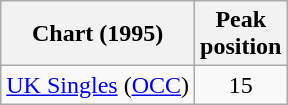<table class="wikitable">
<tr>
<th>Chart (1995)</th>
<th>Peak<br>position</th>
</tr>
<tr>
<td><a href='#'>UK Singles</a> (<a href='#'>OCC</a>)</td>
<td style="text-align:center;">15</td>
</tr>
</table>
